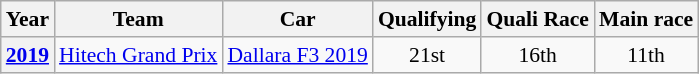<table class="wikitable" style="text-align:center; font-size:90%">
<tr>
<th>Year</th>
<th>Team</th>
<th>Car</th>
<th>Qualifying</th>
<th>Quali Race</th>
<th>Main race</th>
</tr>
<tr>
<th><a href='#'>2019</a></th>
<td align="left"> <a href='#'>Hitech Grand Prix</a></td>
<td align="left"><a href='#'>Dallara F3 2019</a></td>
<td>21st</td>
<td>16th</td>
<td>11th</td>
</tr>
</table>
